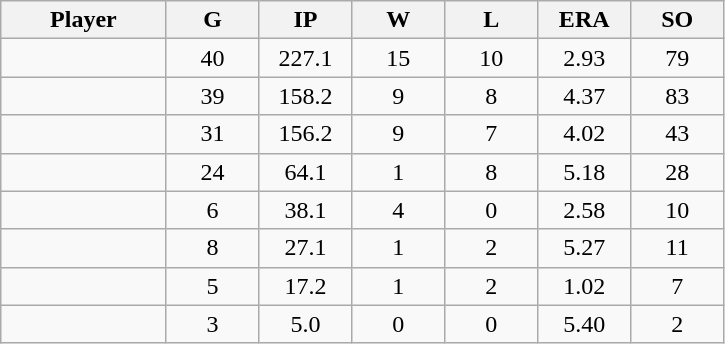<table class="wikitable sortable">
<tr>
<th bgcolor="#DDDDFF" width="16%">Player</th>
<th bgcolor="#DDDDFF" width="9%">G</th>
<th bgcolor="#DDDDFF" width="9%">IP</th>
<th bgcolor="#DDDDFF" width="9%">W</th>
<th bgcolor="#DDDDFF" width="9%">L</th>
<th bgcolor="#DDDDFF" width="9%">ERA</th>
<th bgcolor="#DDDDFF" width="9%">SO</th>
</tr>
<tr align="center">
<td></td>
<td>40</td>
<td>227.1</td>
<td>15</td>
<td>10</td>
<td>2.93</td>
<td>79</td>
</tr>
<tr align="center">
<td></td>
<td>39</td>
<td>158.2</td>
<td>9</td>
<td>8</td>
<td>4.37</td>
<td>83</td>
</tr>
<tr align="center">
<td></td>
<td>31</td>
<td>156.2</td>
<td>9</td>
<td>7</td>
<td>4.02</td>
<td>43</td>
</tr>
<tr align="center">
<td></td>
<td>24</td>
<td>64.1</td>
<td>1</td>
<td>8</td>
<td>5.18</td>
<td>28</td>
</tr>
<tr align="center">
<td></td>
<td>6</td>
<td>38.1</td>
<td>4</td>
<td>0</td>
<td>2.58</td>
<td>10</td>
</tr>
<tr align="center">
<td></td>
<td>8</td>
<td>27.1</td>
<td>1</td>
<td>2</td>
<td>5.27</td>
<td>11</td>
</tr>
<tr align="center">
<td></td>
<td>5</td>
<td>17.2</td>
<td>1</td>
<td>2</td>
<td>1.02</td>
<td>7</td>
</tr>
<tr align="center">
<td></td>
<td>3</td>
<td>5.0</td>
<td>0</td>
<td>0</td>
<td>5.40</td>
<td>2</td>
</tr>
</table>
